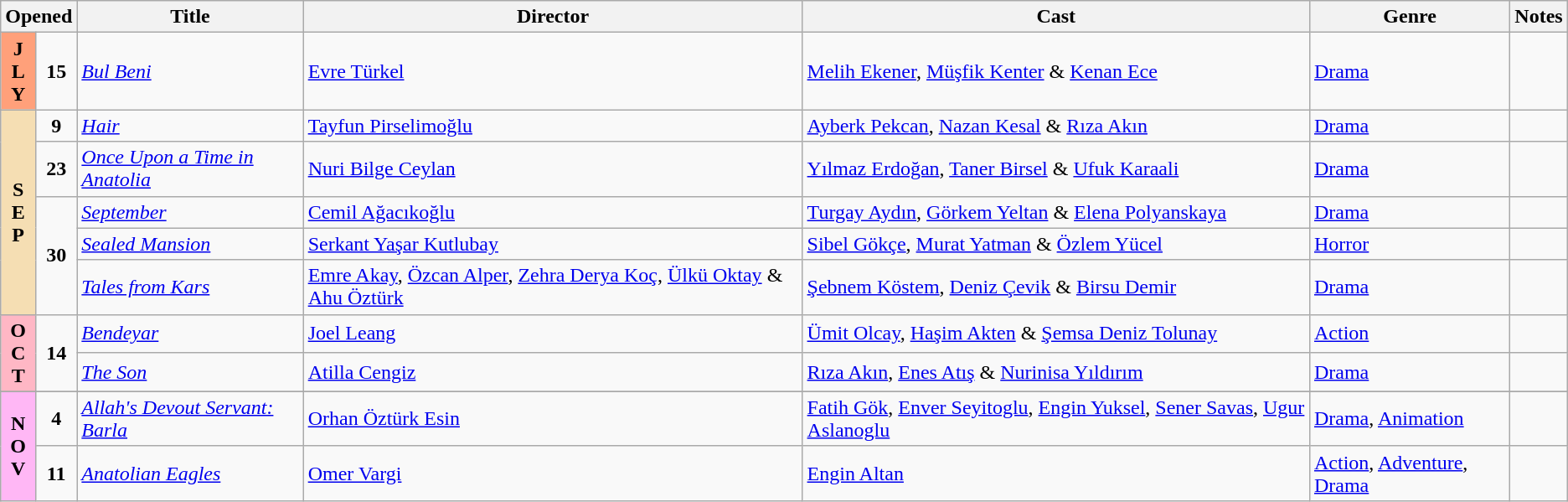<table class="wikitable sortable">
<tr>
<th colspan="2"><strong>Opened</strong></th>
<th><strong>Title</strong></th>
<th><strong>Director</strong></th>
<th><strong>Cast</strong></th>
<th><strong>Genre</strong></th>
<th><strong>Notes</strong></th>
</tr>
<tr July!>
<td rowspan="1" valign="center" align="center" style="background:#FFA07A; textcolor:#000;"><strong>J<br>L<br>Y</strong></td>
<td rowspan="1" align="center"><strong>15</strong></td>
<td><em><a href='#'>Bul Beni</a></em></td>
<td><a href='#'>Evre Türkel</a></td>
<td><a href='#'>Melih Ekener</a>, <a href='#'>Müşfik Kenter</a> & <a href='#'>Kenan Ece</a></td>
<td><a href='#'>Drama</a></td>
<td></td>
</tr>
<tr September!>
<td rowspan="5" valign="center" align="center" style="background:#F5DEB3; textcolor:#000;"><strong>S<br>E<br>P</strong></td>
<td rowspan="1" align="center"><strong>9</strong></td>
<td><em><a href='#'>Hair</a></em></td>
<td><a href='#'>Tayfun Pirselimoğlu</a></td>
<td><a href='#'>Ayberk Pekcan</a>, <a href='#'>Nazan Kesal</a> & <a href='#'>Rıza Akın</a></td>
<td><a href='#'>Drama</a></td>
<td></td>
</tr>
<tr>
<td rowspan="1" align="center"><strong>23</strong></td>
<td><em><a href='#'>Once Upon a Time in Anatolia</a></em></td>
<td><a href='#'>Nuri Bilge Ceylan</a></td>
<td><a href='#'>Yılmaz Erdoğan</a>, <a href='#'>Taner Birsel</a> & <a href='#'>Ufuk Karaali</a></td>
<td><a href='#'>Drama</a></td>
<td></td>
</tr>
<tr>
<td rowspan="3" align="center"><strong>30</strong></td>
<td><em><a href='#'>September</a></em></td>
<td><a href='#'>Cemil Ağacıkoğlu</a></td>
<td><a href='#'>Turgay Aydın</a>, <a href='#'>Görkem Yeltan</a> & <a href='#'>Elena Polyanskaya</a></td>
<td><a href='#'>Drama</a></td>
<td></td>
</tr>
<tr>
<td><em><a href='#'>Sealed Mansion</a></em></td>
<td><a href='#'>Serkant Yaşar Kutlubay</a></td>
<td><a href='#'>Sibel Gökçe</a>, <a href='#'>Murat Yatman</a> & <a href='#'>Özlem Yücel</a></td>
<td><a href='#'>Horror</a></td>
<td></td>
</tr>
<tr>
<td><em><a href='#'>Tales from Kars</a></em></td>
<td><a href='#'>Emre Akay</a>, <a href='#'>Özcan Alper</a>, <a href='#'>Zehra Derya Koç</a>, <a href='#'>Ülkü Oktay</a> & <a href='#'>Ahu Öztürk</a></td>
<td><a href='#'>Şebnem Köstem</a>, <a href='#'>Deniz Çevik</a> & <a href='#'>Birsu Demir</a></td>
<td><a href='#'>Drama</a></td>
<td></td>
</tr>
<tr October!>
<td rowspan="2" valign="center" align="center" style="background:#FFB7C5; textcolor:#000;"><strong>O<br>C<br>T</strong></td>
<td rowspan="2" align="center"><strong>14</strong></td>
<td><em><a href='#'>Bendeyar</a></em></td>
<td><a href='#'>Joel Leang</a></td>
<td><a href='#'>Ümit Olcay</a>, <a href='#'>Haşim Akten</a> & <a href='#'>Şemsa Deniz Tolunay</a></td>
<td><a href='#'>Action</a></td>
<td></td>
</tr>
<tr>
<td><em><a href='#'>The Son</a></em></td>
<td><a href='#'>Atilla Cengiz</a></td>
<td><a href='#'>Rıza Akın</a>, <a href='#'>Enes Atış</a> & <a href='#'>Nurinisa Yıldırım</a></td>
<td><a href='#'>Drama</a></td>
<td></td>
</tr>
<tr>
</tr>
<tr November!>
<td rowspan="2" valign="center" align="center" style="background:#FFB7F5; textcolor:#000;"><strong>N<br>O<br>V</strong></td>
<td rowspan="1" align="center"><strong>4</strong></td>
<td><em><a href='#'>Allah's Devout Servant: Barla</a></em></td>
<td><a href='#'>Orhan Öztürk Esin</a></td>
<td><a href='#'>Fatih Gök</a>, <a href='#'>Enver Seyitoglu</a>, <a href='#'>Engin Yuksel</a>, <a href='#'>Sener Savas</a>, <a href='#'>Ugur Aslanoglu</a></td>
<td><a href='#'>Drama</a>, <a href='#'>Animation</a></td>
<td></td>
</tr>
<tr>
<td rowspan="1" align="center"><strong>11</strong></td>
<td><em><a href='#'>Anatolian Eagles</a></em></td>
<td><a href='#'>Omer Vargi</a></td>
<td><a href='#'>Engin Altan</a></td>
<td><a href='#'>Action</a>, <a href='#'>Adventure</a>, <a href='#'>Drama</a></td>
<td></td>
</tr>
</table>
